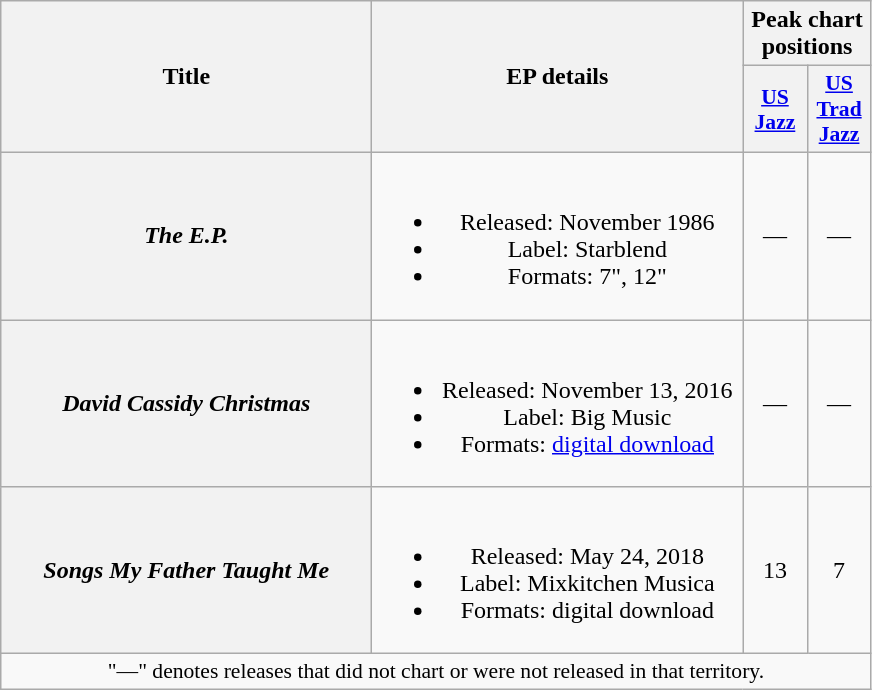<table class="wikitable plainrowheaders" style="text-align:center;">
<tr>
<th rowspan="2" scope="col" style="width:15em;">Title</th>
<th rowspan="2" scope="col" style="width:15em;">EP details</th>
<th colspan="2">Peak chart positions</th>
</tr>
<tr>
<th style="width:2.5em;font-size:90%"><a href='#'>US Jazz</a><br></th>
<th style="width:2.5em;font-size:90%"><a href='#'>US Trad Jazz</a><br></th>
</tr>
<tr>
<th scope="row"><em>The E.P.</em></th>
<td><br><ul><li>Released: November 1986</li><li>Label: Starblend</li><li>Formats: 7", 12"</li></ul></td>
<td>—</td>
<td>—</td>
</tr>
<tr>
<th scope="row"><em>David Cassidy Christmas</em></th>
<td><br><ul><li>Released: November 13, 2016</li><li>Label: Big Music</li><li>Formats: <a href='#'>digital download</a></li></ul></td>
<td>—</td>
<td>—</td>
</tr>
<tr>
<th scope="row"><em>Songs My Father Taught Me</em></th>
<td><br><ul><li>Released: May 24, 2018</li><li>Label: Mixkitchen Musica</li><li>Formats: digital download</li></ul></td>
<td>13</td>
<td>7</td>
</tr>
<tr>
<td colspan="4" style="font-size:90%">"—" denotes releases that did not chart or were not released in that territory.</td>
</tr>
</table>
